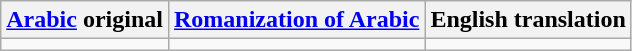<table class="wikitable">
<tr>
<th><a href='#'>Arabic</a> original</th>
<th><a href='#'>Romanization of Arabic</a></th>
<th>English translation</th>
</tr>
<tr style="vertical-align:top; white-space:nowrap;">
<td></td>
<td></td>
<td></td>
</tr>
</table>
